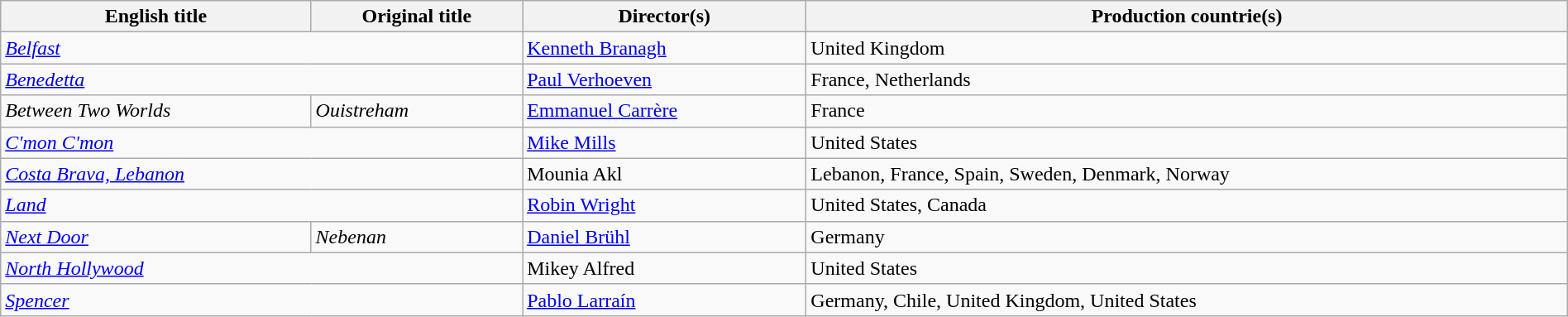<table class="sortable wikitable" style="width:100%; margin-bottom:4px" cellpadding="5">
<tr>
<th scope="col">English title</th>
<th scope="col">Original title</th>
<th scope="col">Director(s)</th>
<th scope="col">Production countrie(s)</th>
</tr>
<tr>
<td colspan="2"><em><a href='#'>Belfast</a></em></td>
<td><a href='#'>Kenneth Branagh</a></td>
<td>United Kingdom</td>
</tr>
<tr>
<td colspan="2"><em><a href='#'>Benedetta</a></em></td>
<td><a href='#'>Paul Verhoeven</a></td>
<td>France, Netherlands</td>
</tr>
<tr>
<td><em>Between Two Worlds</em></td>
<td><em>Ouistreham</em></td>
<td><a href='#'>Emmanuel Carrère</a></td>
<td>France</td>
</tr>
<tr>
<td colspan="2"><em><a href='#'>C'mon C'mon</a></em></td>
<td><a href='#'>Mike Mills</a></td>
<td>United States</td>
</tr>
<tr>
<td colspan="2"><em><a href='#'>Costa Brava, Lebanon</a></em></td>
<td>Mounia Akl</td>
<td>Lebanon, France, Spain, Sweden, Denmark, Norway</td>
</tr>
<tr>
<td colspan="2"><em><a href='#'>Land</a></em></td>
<td><a href='#'>Robin Wright</a></td>
<td>United States, Canada</td>
</tr>
<tr>
<td><em><a href='#'>Next Door</a></em></td>
<td><em>Nebenan</em></td>
<td><a href='#'>Daniel Brühl</a></td>
<td>Germany</td>
</tr>
<tr>
<td colspan="2"><em><a href='#'>North Hollywood</a></em></td>
<td>Mikey Alfred</td>
<td>United States</td>
</tr>
<tr>
<td colspan="2"><em><a href='#'>Spencer</a></em></td>
<td><a href='#'>Pablo Larraín</a></td>
<td>Germany, Chile, United Kingdom, United States</td>
</tr>
</table>
